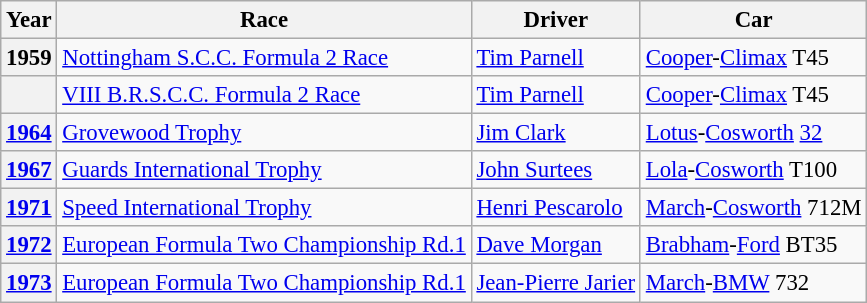<table class="wikitable" style="font-size: 95%;">
<tr>
<th>Year</th>
<th>Race</th>
<th>Driver</th>
<th>Car</th>
</tr>
<tr>
<th>1959</th>
<td><a href='#'>Nottingham S.C.C. Formula 2 Race</a></td>
<td> <a href='#'>Tim Parnell</a></td>
<td><a href='#'>Cooper</a>-<a href='#'>Climax</a> T45</td>
</tr>
<tr>
<th></th>
<td><a href='#'>VIII B.R.S.C.C. Formula 2 Race</a></td>
<td> <a href='#'>Tim Parnell</a></td>
<td><a href='#'>Cooper</a>-<a href='#'>Climax</a> T45</td>
</tr>
<tr>
<th><a href='#'>1964</a></th>
<td><a href='#'>Grovewood Trophy</a></td>
<td> <a href='#'>Jim Clark</a></td>
<td><a href='#'>Lotus</a>-<a href='#'>Cosworth</a> <a href='#'>32</a></td>
</tr>
<tr>
<th><a href='#'>1967</a></th>
<td><a href='#'>Guards International Trophy</a></td>
<td> <a href='#'>John Surtees</a></td>
<td><a href='#'>Lola</a>-<a href='#'>Cosworth</a> T100</td>
</tr>
<tr>
<th><a href='#'>1971</a></th>
<td><a href='#'>Speed International Trophy</a></td>
<td> <a href='#'>Henri Pescarolo</a></td>
<td><a href='#'>March</a>-<a href='#'>Cosworth</a> 712M</td>
</tr>
<tr>
<th><a href='#'>1972</a></th>
<td><a href='#'>European Formula Two Championship Rd.1</a></td>
<td> <a href='#'>Dave Morgan</a></td>
<td><a href='#'>Brabham</a>-<a href='#'>Ford</a> BT35</td>
</tr>
<tr>
<th><a href='#'>1973</a></th>
<td><a href='#'>European Formula Two Championship Rd.1</a></td>
<td> <a href='#'>Jean-Pierre Jarier</a></td>
<td><a href='#'>March</a>-<a href='#'>BMW</a> 732</td>
</tr>
</table>
